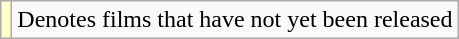<table class="wikitable">
<tr>
<td style="background:#ffc;"></td>
<td>Denotes films that have not yet been released</td>
</tr>
</table>
